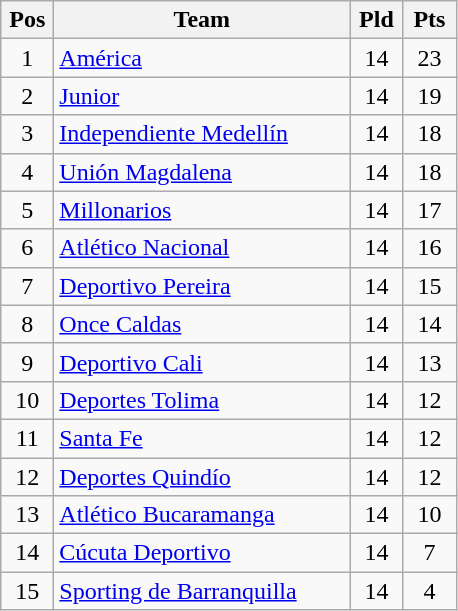<table class="wikitable" style="text-align: center">
<tr>
<th style="width:28px">Pos</th>
<th style="width:190px">Team</th>
<th style="width:28px">Pld</th>
<th style="width:28px">Pts</th>
</tr>
<tr>
<td>1</td>
<td align="left"><a href='#'>América</a></td>
<td>14</td>
<td>23</td>
</tr>
<tr>
<td>2</td>
<td align="left"><a href='#'>Junior</a></td>
<td>14</td>
<td>19</td>
</tr>
<tr>
<td>3</td>
<td align="left"><a href='#'>Independiente Medellín</a></td>
<td>14</td>
<td>18</td>
</tr>
<tr>
<td>4</td>
<td align="left"><a href='#'>Unión Magdalena</a></td>
<td>14</td>
<td>18</td>
</tr>
<tr>
<td>5</td>
<td align="left"><a href='#'>Millonarios</a></td>
<td>14</td>
<td>17</td>
</tr>
<tr>
<td>6</td>
<td align="left"><a href='#'>Atlético Nacional</a></td>
<td>14</td>
<td>16</td>
</tr>
<tr>
<td>7</td>
<td align="left"><a href='#'>Deportivo Pereira</a></td>
<td>14</td>
<td>15</td>
</tr>
<tr>
<td>8</td>
<td align="left"><a href='#'>Once Caldas</a></td>
<td>14</td>
<td>14</td>
</tr>
<tr>
<td>9</td>
<td align="left"><a href='#'>Deportivo Cali</a></td>
<td>14</td>
<td>13</td>
</tr>
<tr>
<td>10</td>
<td align="left"><a href='#'>Deportes Tolima</a></td>
<td>14</td>
<td>12</td>
</tr>
<tr>
<td>11</td>
<td align="left"><a href='#'>Santa Fe</a></td>
<td>14</td>
<td>12</td>
</tr>
<tr>
<td>12</td>
<td align="left"><a href='#'>Deportes Quindío</a></td>
<td>14</td>
<td>12</td>
</tr>
<tr>
<td>13</td>
<td align="left"><a href='#'>Atlético Bucaramanga</a></td>
<td>14</td>
<td>10</td>
</tr>
<tr>
<td>14</td>
<td align="left"><a href='#'>Cúcuta Deportivo</a></td>
<td>14</td>
<td>7</td>
</tr>
<tr>
<td>15</td>
<td align="left"><a href='#'>Sporting de Barranquilla</a></td>
<td>14</td>
<td>4</td>
</tr>
</table>
